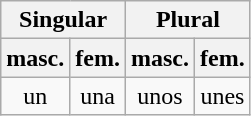<table class="wikitable" style="text-align:center;">
<tr>
<th colspan="2">Singular</th>
<th colspan="2">Plural</th>
</tr>
<tr>
<th>masc.</th>
<th>fem.</th>
<th>masc.</th>
<th>fem.</th>
</tr>
<tr align=center>
<td>un</td>
<td>una</td>
<td>unos</td>
<td>unes</td>
</tr>
</table>
